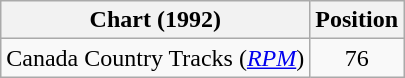<table class="wikitable sortable">
<tr>
<th scope="col">Chart (1992)</th>
<th scope="col">Position</th>
</tr>
<tr>
<td>Canada Country Tracks (<em><a href='#'>RPM</a></em>)</td>
<td align="center">76</td>
</tr>
</table>
